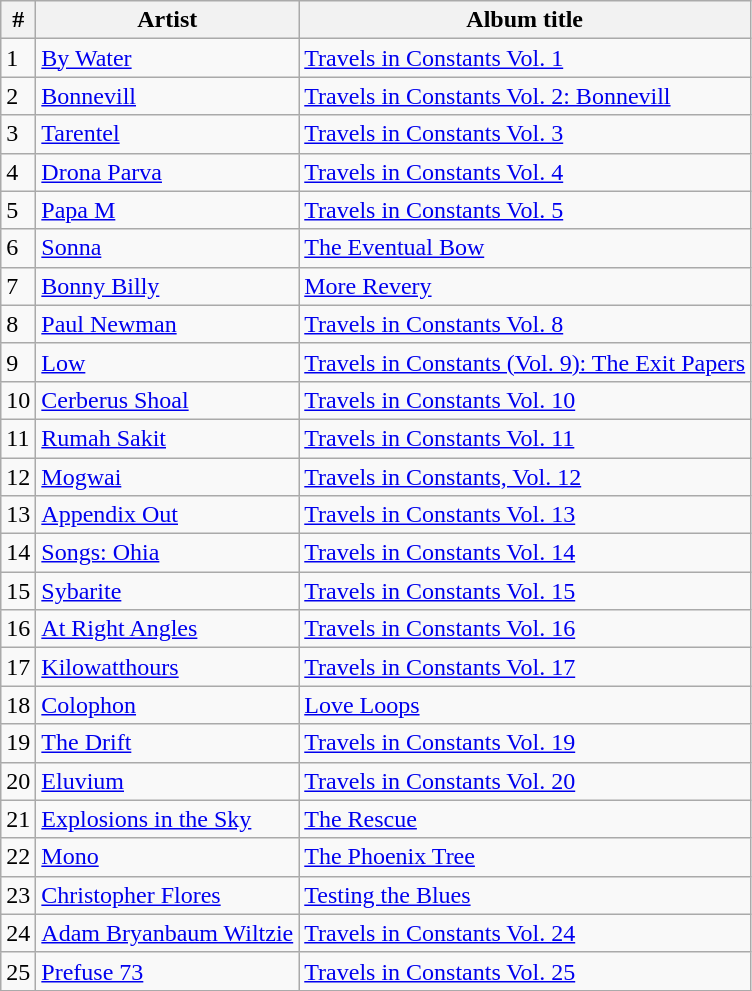<table class="wikitable">
<tr>
<th>#</th>
<th>Artist</th>
<th>Album title</th>
</tr>
<tr>
<td>1</td>
<td><a href='#'>By Water</a></td>
<td><a href='#'>Travels in Constants Vol. 1</a></td>
</tr>
<tr>
<td>2</td>
<td><a href='#'>Bonnevill</a></td>
<td><a href='#'>Travels in Constants Vol. 2: Bonnevill</a></td>
</tr>
<tr>
<td>3</td>
<td><a href='#'>Tarentel</a></td>
<td><a href='#'>Travels in Constants Vol. 3</a></td>
</tr>
<tr>
<td>4</td>
<td><a href='#'>Drona Parva</a></td>
<td><a href='#'>Travels in Constants Vol. 4</a></td>
</tr>
<tr>
<td>5</td>
<td><a href='#'>Papa M</a></td>
<td><a href='#'>Travels in Constants Vol. 5</a></td>
</tr>
<tr>
<td>6</td>
<td><a href='#'>Sonna</a></td>
<td><a href='#'>The Eventual Bow</a></td>
</tr>
<tr>
<td>7</td>
<td><a href='#'>Bonny Billy</a></td>
<td><a href='#'>More Revery</a></td>
</tr>
<tr>
<td>8</td>
<td><a href='#'>Paul Newman</a></td>
<td><a href='#'>Travels in Constants Vol. 8</a></td>
</tr>
<tr>
<td>9</td>
<td><a href='#'>Low</a></td>
<td><a href='#'>Travels in Constants (Vol. 9): The Exit Papers</a></td>
</tr>
<tr>
<td>10</td>
<td><a href='#'>Cerberus Shoal</a></td>
<td><a href='#'>Travels in Constants Vol. 10</a></td>
</tr>
<tr>
<td>11</td>
<td><a href='#'>Rumah Sakit</a></td>
<td><a href='#'>Travels in Constants Vol. 11</a></td>
</tr>
<tr>
<td>12</td>
<td><a href='#'>Mogwai</a></td>
<td><a href='#'>Travels in Constants, Vol. 12</a></td>
</tr>
<tr>
<td>13</td>
<td><a href='#'>Appendix Out</a></td>
<td><a href='#'>Travels in Constants Vol. 13</a></td>
</tr>
<tr>
<td>14</td>
<td><a href='#'>Songs: Ohia</a></td>
<td><a href='#'>Travels in Constants Vol. 14</a></td>
</tr>
<tr>
<td>15</td>
<td><a href='#'>Sybarite</a></td>
<td><a href='#'>Travels in Constants Vol. 15</a></td>
</tr>
<tr>
<td>16</td>
<td><a href='#'>At Right Angles</a></td>
<td><a href='#'>Travels in Constants Vol. 16</a></td>
</tr>
<tr>
<td>17</td>
<td><a href='#'>Kilowatthours</a></td>
<td><a href='#'>Travels in Constants Vol. 17</a></td>
</tr>
<tr>
<td>18</td>
<td><a href='#'>Colophon</a></td>
<td><a href='#'>Love Loops</a></td>
</tr>
<tr>
<td>19</td>
<td><a href='#'>The Drift</a></td>
<td><a href='#'>Travels in Constants Vol. 19</a></td>
</tr>
<tr>
<td>20</td>
<td><a href='#'>Eluvium</a></td>
<td><a href='#'>Travels in Constants Vol. 20</a></td>
</tr>
<tr>
<td>21</td>
<td><a href='#'>Explosions in the Sky</a></td>
<td><a href='#'>The Rescue</a></td>
</tr>
<tr>
<td>22</td>
<td><a href='#'>Mono</a></td>
<td><a href='#'>The Phoenix Tree</a></td>
</tr>
<tr>
<td>23</td>
<td><a href='#'>Christopher Flores</a></td>
<td><a href='#'>Testing the Blues</a></td>
</tr>
<tr>
<td>24</td>
<td><a href='#'>Adam Bryanbaum Wiltzie</a></td>
<td><a href='#'>Travels in Constants Vol. 24</a></td>
</tr>
<tr>
<td>25</td>
<td><a href='#'>Prefuse 73</a></td>
<td><a href='#'>Travels in Constants Vol. 25</a></td>
</tr>
</table>
